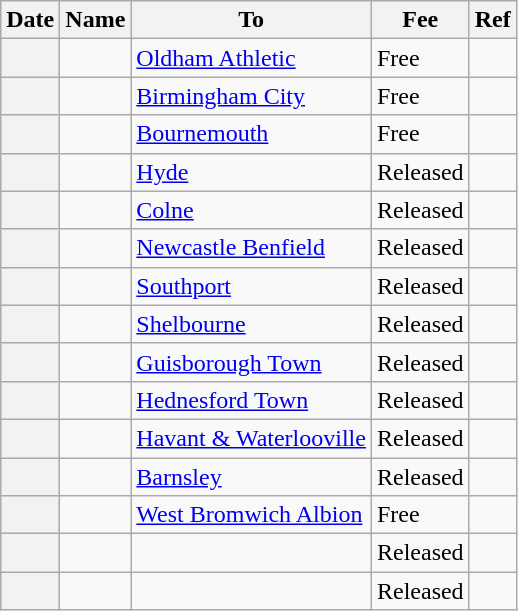<table class="wikitable plainrowheaders">
<tr>
<th scope=col>Date</th>
<th scope=col>Name</th>
<th scope=col>To</th>
<th scope=col>Fee</th>
<th scope=col class=unsortable>Ref</th>
</tr>
<tr>
<th scope=row></th>
<td></td>
<td><a href='#'>Oldham Athletic</a></td>
<td>Free</td>
<td></td>
</tr>
<tr>
<th scope=row></th>
<td></td>
<td><a href='#'>Birmingham City</a></td>
<td>Free</td>
<td></td>
</tr>
<tr>
<th scope=row></th>
<td></td>
<td><a href='#'>Bournemouth</a></td>
<td>Free</td>
<td></td>
</tr>
<tr>
<th scope=row></th>
<td></td>
<td><a href='#'>Hyde</a></td>
<td>Released</td>
<td></td>
</tr>
<tr>
<th scope=row></th>
<td></td>
<td><a href='#'>Colne</a></td>
<td>Released</td>
<td></td>
</tr>
<tr>
<th scope=row></th>
<td></td>
<td><a href='#'>Newcastle Benfield</a></td>
<td>Released</td>
<td></td>
</tr>
<tr>
<th scope=row></th>
<td></td>
<td><a href='#'>Southport</a></td>
<td>Released</td>
<td></td>
</tr>
<tr>
<th scope=row></th>
<td></td>
<td><a href='#'>Shelbourne</a></td>
<td>Released</td>
<td></td>
</tr>
<tr>
<th scope=row></th>
<td></td>
<td><a href='#'>Guisborough Town</a></td>
<td>Released</td>
<td></td>
</tr>
<tr>
<th scope=row></th>
<td></td>
<td><a href='#'>Hednesford Town</a></td>
<td>Released</td>
<td></td>
</tr>
<tr>
<th scope=row></th>
<td></td>
<td><a href='#'>Havant & Waterlooville</a></td>
<td>Released</td>
<td></td>
</tr>
<tr>
<th scope=row></th>
<td></td>
<td><a href='#'>Barnsley</a></td>
<td>Released</td>
<td></td>
</tr>
<tr>
<th scope=row></th>
<td></td>
<td><a href='#'>West Bromwich Albion</a></td>
<td>Free</td>
<td></td>
</tr>
<tr>
<th scope=row></th>
<td></td>
<td></td>
<td>Released</td>
<td></td>
</tr>
<tr>
<th scope=row></th>
<td></td>
<td></td>
<td>Released</td>
<td></td>
</tr>
</table>
